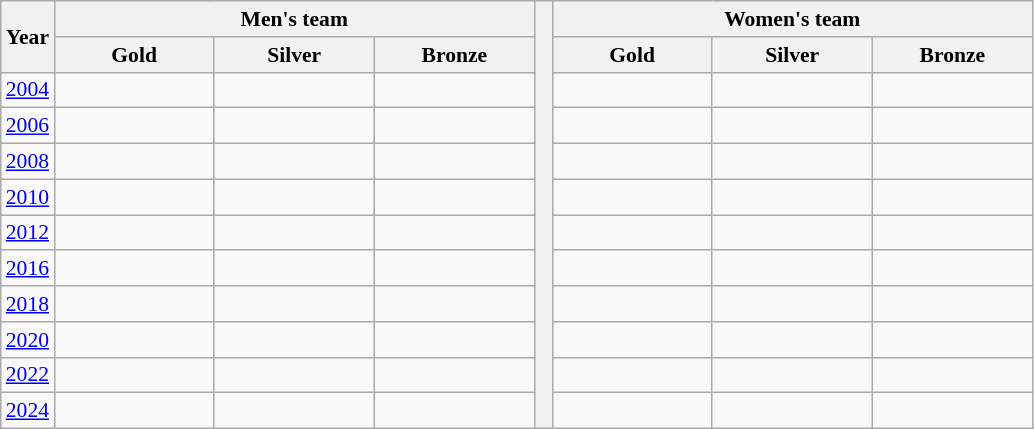<table class=wikitable style="font-size:90%; text-align:center">
<tr>
<th rowspan=2>Year</th>
<th colspan=3>Men's team</th>
<th width=5 rowspan=12></th>
<th colspan=3>Women's team</th>
</tr>
<tr>
<th width=100>Gold</th>
<th width=100>Silver</th>
<th width=100>Bronze</th>
<th width=100>Gold</th>
<th width=100>Silver</th>
<th width=100>Bronze</th>
</tr>
<tr>
<td><a href='#'>2004</a></td>
<td></td>
<td></td>
<td></td>
<td></td>
<td></td>
<td></td>
</tr>
<tr>
<td><a href='#'>2006</a></td>
<td></td>
<td></td>
<td></td>
<td></td>
<td></td>
<td></td>
</tr>
<tr>
<td><a href='#'>2008</a></td>
<td></td>
<td></td>
<td><br></td>
<td></td>
<td></td>
<td><br></td>
</tr>
<tr>
<td><a href='#'>2010</a></td>
<td></td>
<td></td>
<td><br></td>
<td></td>
<td></td>
<td><br></td>
</tr>
<tr>
<td><a href='#'>2012</a></td>
<td></td>
<td></td>
<td><br></td>
<td></td>
<td></td>
<td><br></td>
</tr>
<tr>
<td><a href='#'>2016</a></td>
<td></td>
<td></td>
<td><br></td>
<td></td>
<td></td>
<td><br></td>
</tr>
<tr>
<td><a href='#'>2018</a></td>
<td></td>
<td></td>
<td><br></td>
<td></td>
<td></td>
<td><br></td>
</tr>
<tr>
<td><a href='#'>2020</a></td>
<td></td>
<td></td>
<td><br></td>
<td></td>
<td></td>
<td></td>
</tr>
<tr>
<td><a href='#'>2022</a></td>
<td></td>
<td></td>
<td><br></td>
<td></td>
<td></td>
<td><br></td>
</tr>
<tr>
<td><a href='#'>2024</a></td>
<td></td>
<td></td>
<td><br></td>
<td></td>
<td></td>
<td><br></td>
</tr>
</table>
